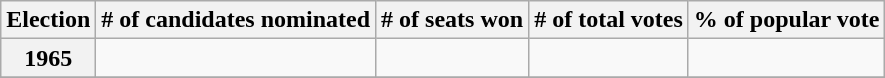<table class="wikitable">
<tr>
<th>Election</th>
<th># of candidates nominated</th>
<th># of seats won</th>
<th># of total votes</th>
<th>% of popular vote</th>
</tr>
<tr>
<th>1965</th>
<td></td>
<td></td>
<td></td>
<td></td>
</tr>
<tr>
</tr>
</table>
